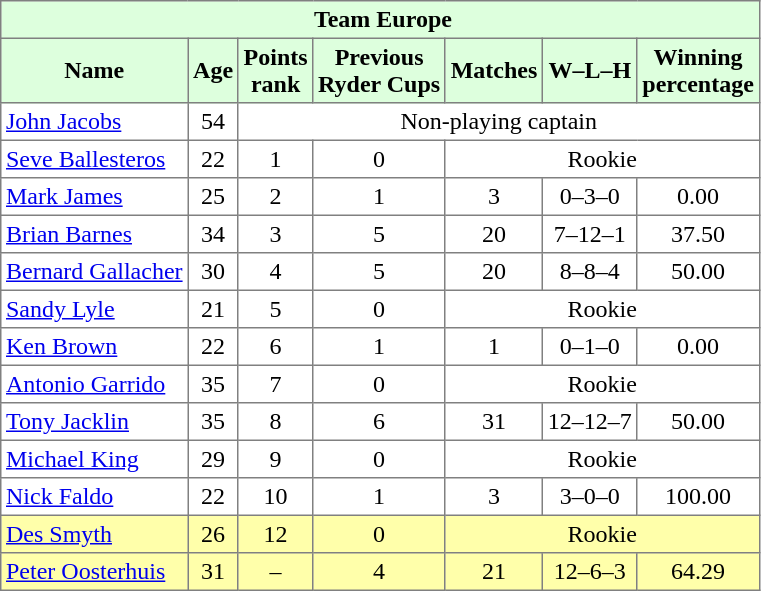<table border="1" cellpadding="3" style="border-collapse: collapse;text-align:center">
<tr style="background:#dfd;">
<td colspan="7"> <strong>Team Europe</strong></td>
</tr>
<tr style="background:#dfd;">
<th>Name</th>
<th>Age</th>
<th>Points<br>rank</th>
<th>Previous<br>Ryder Cups</th>
<th>Matches</th>
<th>W–L–H</th>
<th>Winning<br>percentage</th>
</tr>
<tr>
<td align=left> <a href='#'>John Jacobs</a></td>
<td>54</td>
<td colspan="5">Non-playing captain</td>
</tr>
<tr>
<td align=left> <a href='#'>Seve Ballesteros</a></td>
<td>22</td>
<td>1</td>
<td>0</td>
<td colspan="3">Rookie</td>
</tr>
<tr>
<td align=left> <a href='#'>Mark James</a></td>
<td>25</td>
<td>2</td>
<td>1</td>
<td>3</td>
<td>0–3–0</td>
<td>0.00</td>
</tr>
<tr>
<td align=left> <a href='#'>Brian Barnes</a></td>
<td>34</td>
<td>3</td>
<td>5</td>
<td>20</td>
<td>7–12–1</td>
<td>37.50</td>
</tr>
<tr>
<td align=left> <a href='#'>Bernard Gallacher</a></td>
<td>30</td>
<td>4</td>
<td>5</td>
<td>20</td>
<td>8–8–4</td>
<td>50.00</td>
</tr>
<tr>
<td align=left> <a href='#'>Sandy Lyle</a></td>
<td>21</td>
<td>5</td>
<td>0</td>
<td colspan="3">Rookie</td>
</tr>
<tr>
<td align=left> <a href='#'>Ken Brown</a></td>
<td>22</td>
<td>6</td>
<td>1</td>
<td>1</td>
<td>0–1–0</td>
<td>0.00</td>
</tr>
<tr>
<td align=left> <a href='#'>Antonio Garrido</a></td>
<td>35</td>
<td>7</td>
<td>0</td>
<td colspan="3">Rookie</td>
</tr>
<tr>
<td align=left> <a href='#'>Tony Jacklin</a></td>
<td>35</td>
<td>8</td>
<td>6</td>
<td>31</td>
<td>12–12–7</td>
<td>50.00</td>
</tr>
<tr>
<td align=left> <a href='#'>Michael King</a></td>
<td>29</td>
<td>9</td>
<td>0</td>
<td colspan="3">Rookie</td>
</tr>
<tr>
<td align=left> <a href='#'>Nick Faldo</a></td>
<td>22</td>
<td>10</td>
<td>1</td>
<td>3</td>
<td>3–0–0</td>
<td>100.00</td>
</tr>
<tr style="background:#ffa;">
<td align=left> <a href='#'>Des Smyth</a></td>
<td>26</td>
<td>12</td>
<td>0</td>
<td colspan="3">Rookie</td>
</tr>
<tr style="background:#ffa;">
<td align=left> <a href='#'>Peter Oosterhuis</a></td>
<td>31</td>
<td>–</td>
<td>4</td>
<td>21</td>
<td>12–6–3</td>
<td>64.29</td>
</tr>
</table>
